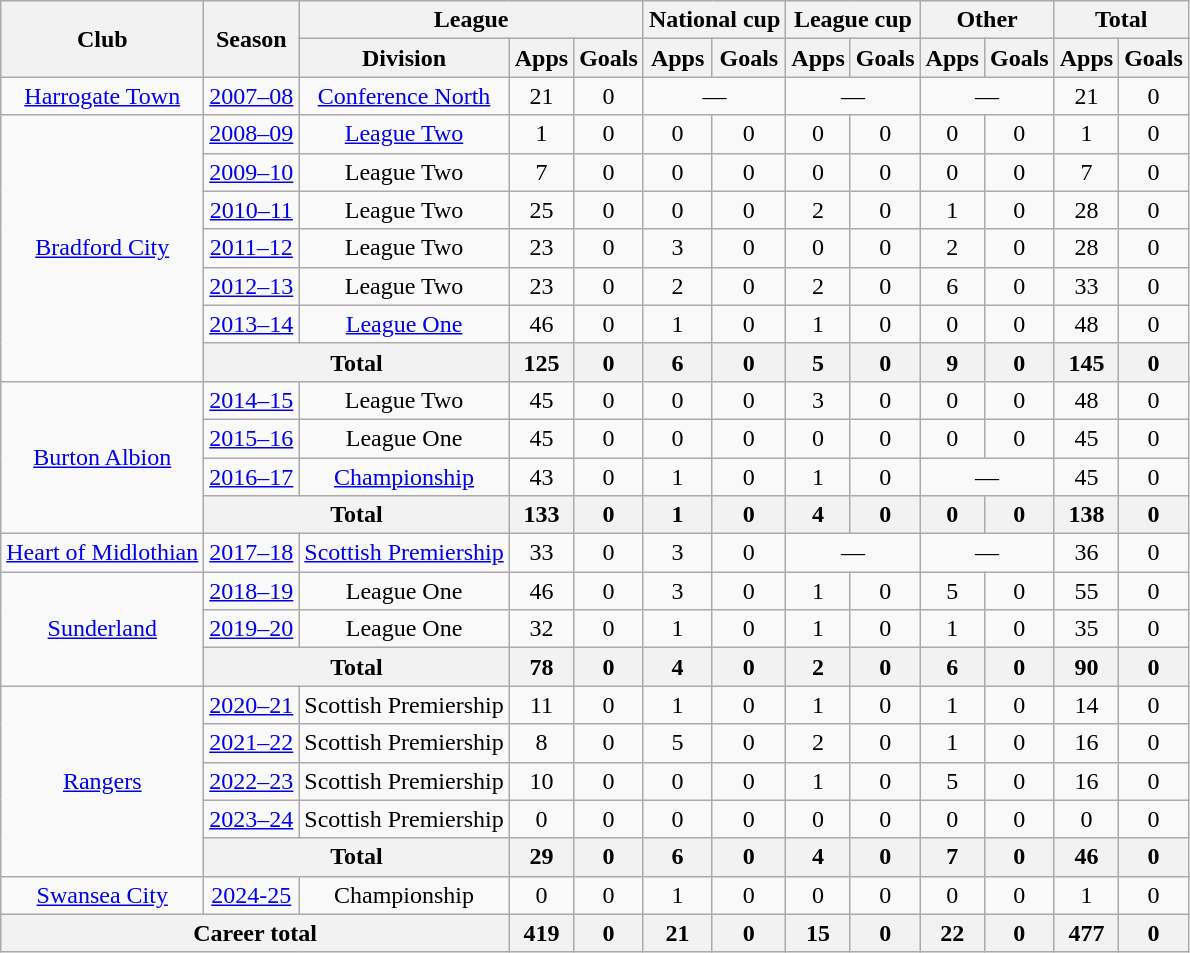<table class=wikitable style="text-align: center;">
<tr>
<th rowspan=2>Club</th>
<th rowspan=2>Season</th>
<th colspan=3>League</th>
<th colspan=2>National cup</th>
<th colspan=2>League cup</th>
<th colspan=2>Other</th>
<th colspan=2>Total</th>
</tr>
<tr>
<th>Division</th>
<th>Apps</th>
<th>Goals</th>
<th>Apps</th>
<th>Goals</th>
<th>Apps</th>
<th>Goals</th>
<th>Apps</th>
<th>Goals</th>
<th>Apps</th>
<th>Goals</th>
</tr>
<tr>
<td><a href='#'>Harrogate Town</a></td>
<td><a href='#'>2007–08</a></td>
<td><a href='#'>Conference North</a></td>
<td>21</td>
<td>0</td>
<td colspan=2>—</td>
<td colspan=2>—</td>
<td colspan=2>—</td>
<td>21</td>
<td>0</td>
</tr>
<tr>
<td rowspan=7><a href='#'>Bradford City</a></td>
<td><a href='#'>2008–09</a></td>
<td><a href='#'>League Two</a></td>
<td>1</td>
<td>0</td>
<td>0</td>
<td>0</td>
<td>0</td>
<td>0</td>
<td>0</td>
<td>0</td>
<td>1</td>
<td>0</td>
</tr>
<tr>
<td><a href='#'>2009–10</a></td>
<td>League Two</td>
<td>7</td>
<td>0</td>
<td>0</td>
<td>0</td>
<td>0</td>
<td>0</td>
<td>0</td>
<td>0</td>
<td>7</td>
<td>0</td>
</tr>
<tr>
<td><a href='#'>2010–11</a></td>
<td>League Two</td>
<td>25</td>
<td>0</td>
<td>0</td>
<td>0</td>
<td>2</td>
<td>0</td>
<td>1</td>
<td>0</td>
<td>28</td>
<td>0</td>
</tr>
<tr>
<td><a href='#'>2011–12</a></td>
<td>League Two</td>
<td>23</td>
<td>0</td>
<td>3</td>
<td>0</td>
<td>0</td>
<td>0</td>
<td>2</td>
<td>0</td>
<td>28</td>
<td>0</td>
</tr>
<tr>
<td><a href='#'>2012–13</a></td>
<td>League Two</td>
<td>23</td>
<td>0</td>
<td>2</td>
<td>0</td>
<td>2</td>
<td>0</td>
<td>6</td>
<td>0</td>
<td>33</td>
<td>0</td>
</tr>
<tr>
<td><a href='#'>2013–14</a></td>
<td><a href='#'>League One</a></td>
<td>46</td>
<td>0</td>
<td>1</td>
<td>0</td>
<td>1</td>
<td>0</td>
<td>0</td>
<td>0</td>
<td>48</td>
<td>0</td>
</tr>
<tr>
<th colspan=2>Total</th>
<th>125</th>
<th>0</th>
<th>6</th>
<th>0</th>
<th>5</th>
<th>0</th>
<th>9</th>
<th>0</th>
<th>145</th>
<th>0</th>
</tr>
<tr>
<td rowspan=4><a href='#'>Burton Albion</a></td>
<td><a href='#'>2014–15</a></td>
<td>League Two</td>
<td>45</td>
<td>0</td>
<td>0</td>
<td>0</td>
<td>3</td>
<td>0</td>
<td>0</td>
<td>0</td>
<td>48</td>
<td>0</td>
</tr>
<tr>
<td><a href='#'>2015–16</a></td>
<td>League One</td>
<td>45</td>
<td>0</td>
<td>0</td>
<td>0</td>
<td>0</td>
<td>0</td>
<td>0</td>
<td>0</td>
<td>45</td>
<td>0</td>
</tr>
<tr>
<td><a href='#'>2016–17</a></td>
<td><a href='#'>Championship</a></td>
<td>43</td>
<td>0</td>
<td>1</td>
<td>0</td>
<td>1</td>
<td>0</td>
<td colspan=2>—</td>
<td>45</td>
<td>0</td>
</tr>
<tr>
<th colspan=2>Total</th>
<th>133</th>
<th>0</th>
<th>1</th>
<th>0</th>
<th>4</th>
<th>0</th>
<th>0</th>
<th>0</th>
<th>138</th>
<th>0</th>
</tr>
<tr>
<td><a href='#'>Heart of Midlothian</a></td>
<td><a href='#'>2017–18</a></td>
<td><a href='#'>Scottish Premiership</a></td>
<td>33</td>
<td>0</td>
<td>3</td>
<td>0</td>
<td colspan=2>—</td>
<td colspan=2>—</td>
<td>36</td>
<td>0</td>
</tr>
<tr>
<td rowspan="3"><a href='#'>Sunderland</a></td>
<td><a href='#'>2018–19</a></td>
<td>League One</td>
<td>46</td>
<td>0</td>
<td>3</td>
<td>0</td>
<td>1</td>
<td>0</td>
<td>5</td>
<td>0</td>
<td>55</td>
<td>0</td>
</tr>
<tr>
<td><a href='#'>2019–20</a></td>
<td>League One</td>
<td>32</td>
<td>0</td>
<td>1</td>
<td>0</td>
<td>1</td>
<td>0</td>
<td>1</td>
<td>0</td>
<td>35</td>
<td>0</td>
</tr>
<tr>
<th colspan=2>Total</th>
<th>78</th>
<th>0</th>
<th>4</th>
<th>0</th>
<th>2</th>
<th>0</th>
<th>6</th>
<th>0</th>
<th>90</th>
<th>0</th>
</tr>
<tr>
<td rowspan=5><a href='#'>Rangers</a></td>
<td><a href='#'>2020–21</a></td>
<td>Scottish Premiership</td>
<td>11</td>
<td>0</td>
<td>1</td>
<td>0</td>
<td>1</td>
<td>0</td>
<td>1</td>
<td>0</td>
<td>14</td>
<td>0</td>
</tr>
<tr>
<td><a href='#'>2021–22</a></td>
<td>Scottish Premiership</td>
<td>8</td>
<td>0</td>
<td>5</td>
<td>0</td>
<td>2</td>
<td>0</td>
<td>1</td>
<td>0</td>
<td>16</td>
<td>0</td>
</tr>
<tr>
<td><a href='#'>2022–23</a></td>
<td>Scottish Premiership</td>
<td>10</td>
<td>0</td>
<td>0</td>
<td>0</td>
<td>1</td>
<td>0</td>
<td>5</td>
<td>0</td>
<td>16</td>
<td>0</td>
</tr>
<tr>
<td><a href='#'>2023–24</a></td>
<td>Scottish Premiership</td>
<td>0</td>
<td>0</td>
<td>0</td>
<td>0</td>
<td>0</td>
<td>0</td>
<td>0</td>
<td>0</td>
<td>0</td>
<td>0</td>
</tr>
<tr>
<th colspan=2>Total</th>
<th>29</th>
<th>0</th>
<th>6</th>
<th>0</th>
<th>4</th>
<th>0</th>
<th>7</th>
<th>0</th>
<th>46</th>
<th>0</th>
</tr>
<tr>
<td><a href='#'>Swansea City</a></td>
<td><a href='#'>2024-25</a></td>
<td>Championship</td>
<td>0</td>
<td>0</td>
<td>1</td>
<td>0</td>
<td>0</td>
<td>0</td>
<td>0</td>
<td>0</td>
<td>1</td>
<td>0</td>
</tr>
<tr>
<th colspan=3>Career total</th>
<th>419</th>
<th>0</th>
<th>21</th>
<th>0</th>
<th>15</th>
<th>0</th>
<th>22</th>
<th>0</th>
<th>477</th>
<th>0</th>
</tr>
</table>
